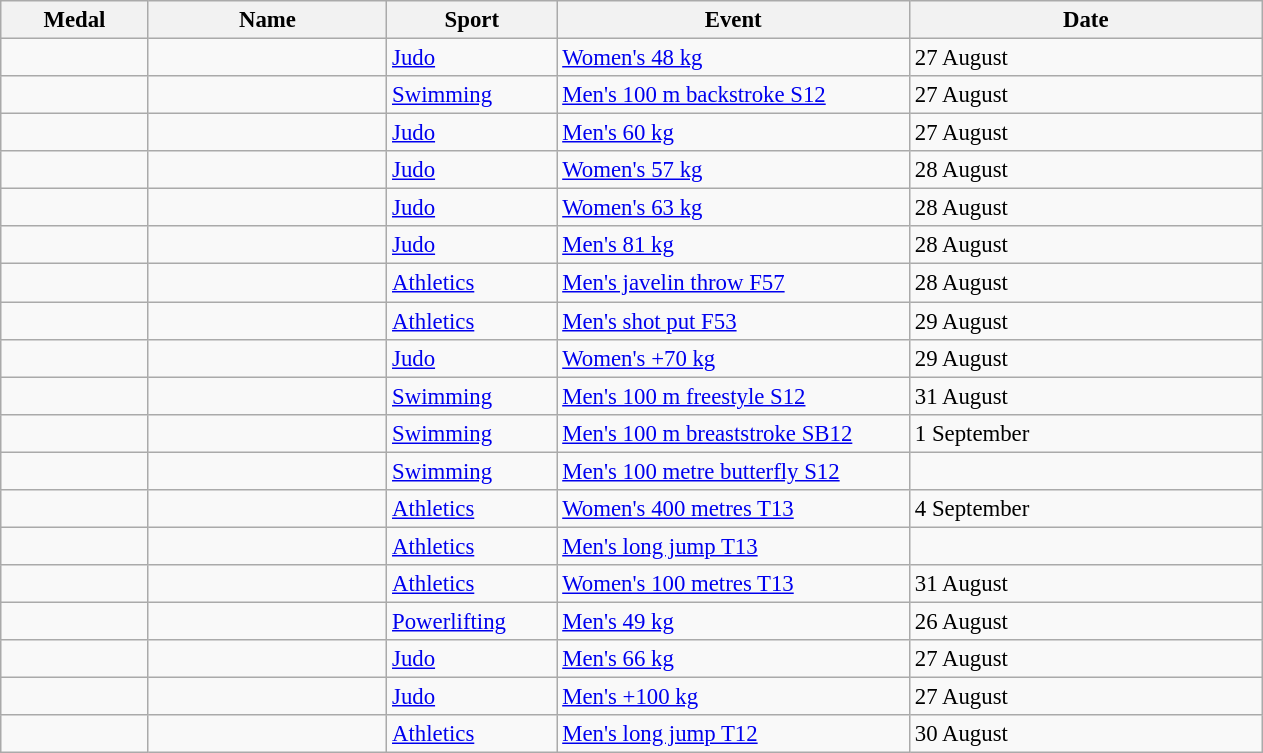<table class="wikitable sortable" style="font-size:95%">
<tr>
<th style="width:6em">Medal</th>
<th style="width:10em">Name</th>
<th style="width:7em">Sport</th>
<th style="width:15em">Event</th>
<th style="width:15em">Date</th>
</tr>
<tr>
<td></td>
<td></td>
<td><a href='#'>Judo</a></td>
<td><a href='#'>Women's 48 kg</a></td>
<td>27 August</td>
</tr>
<tr>
<td></td>
<td></td>
<td><a href='#'>Swimming</a></td>
<td><a href='#'>Men's 100 m backstroke S12</a></td>
<td>27 August</td>
</tr>
<tr>
<td></td>
<td></td>
<td><a href='#'>Judo</a></td>
<td><a href='#'>Men's 60 kg</a></td>
<td>27 August</td>
</tr>
<tr>
<td></td>
<td></td>
<td><a href='#'>Judo</a></td>
<td><a href='#'>Women's 57 kg</a></td>
<td>28 August</td>
</tr>
<tr>
<td></td>
<td></td>
<td><a href='#'>Judo</a></td>
<td><a href='#'>Women's 63 kg</a></td>
<td>28 August</td>
</tr>
<tr>
<td></td>
<td></td>
<td><a href='#'>Judo</a></td>
<td><a href='#'>Men's 81 kg</a></td>
<td>28 August</td>
</tr>
<tr>
<td></td>
<td></td>
<td><a href='#'>Athletics</a></td>
<td><a href='#'>Men's javelin throw F57</a></td>
<td>28 August</td>
</tr>
<tr>
<td></td>
<td></td>
<td><a href='#'>Athletics</a></td>
<td><a href='#'>Men's shot put F53</a></td>
<td>29 August</td>
</tr>
<tr>
<td></td>
<td></td>
<td><a href='#'>Judo</a></td>
<td><a href='#'>Women's +70 kg</a></td>
<td>29 August</td>
</tr>
<tr>
<td></td>
<td></td>
<td><a href='#'>Swimming</a></td>
<td><a href='#'>Men's 100 m freestyle S12</a></td>
<td>31 August</td>
</tr>
<tr>
<td></td>
<td></td>
<td><a href='#'>Swimming</a></td>
<td><a href='#'>Men's 100 m breaststroke SB12</a></td>
<td>1 September</td>
</tr>
<tr>
<td></td>
<td></td>
<td><a href='#'>Swimming</a></td>
<td><a href='#'>Men's 100 metre butterfly S12</a></td>
<td></td>
</tr>
<tr>
<td></td>
<td></td>
<td><a href='#'>Athletics</a></td>
<td><a href='#'>Women's 400 metres T13</a></td>
<td>4 September</td>
</tr>
<tr>
<td></td>
<td></td>
<td><a href='#'>Athletics</a></td>
<td><a href='#'>Men's long jump T13</a></td>
<td></td>
</tr>
<tr>
<td></td>
<td></td>
<td><a href='#'>Athletics</a></td>
<td><a href='#'>Women's 100 metres T13</a></td>
<td>31 August</td>
</tr>
<tr>
<td></td>
<td></td>
<td><a href='#'>Powerlifting</a></td>
<td><a href='#'>Men's 49 kg</a></td>
<td>26 August</td>
</tr>
<tr>
<td></td>
<td></td>
<td><a href='#'>Judo</a></td>
<td><a href='#'>Men's 66 kg</a></td>
<td>27 August</td>
</tr>
<tr>
<td></td>
<td></td>
<td><a href='#'>Judo</a></td>
<td><a href='#'>Men's +100 kg</a></td>
<td>27 August</td>
</tr>
<tr>
<td></td>
<td></td>
<td><a href='#'>Athletics</a></td>
<td><a href='#'>Men's long jump T12</a></td>
<td>30 August</td>
</tr>
</table>
